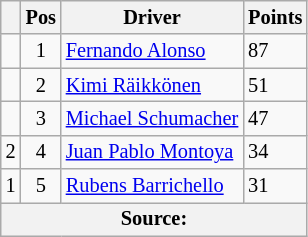<table class="wikitable" style="font-size: 85%;">
<tr>
<th></th>
<th>Pos</th>
<th>Driver</th>
<th>Points</th>
</tr>
<tr>
<td></td>
<td align="center">1</td>
<td> <a href='#'>Fernando Alonso</a></td>
<td>87</td>
</tr>
<tr>
<td></td>
<td align="center">2</td>
<td> <a href='#'>Kimi Räikkönen</a></td>
<td>51</td>
</tr>
<tr>
<td></td>
<td align="center">3</td>
<td> <a href='#'>Michael Schumacher</a></td>
<td>47</td>
</tr>
<tr>
<td> 2</td>
<td align="center">4</td>
<td> <a href='#'>Juan Pablo Montoya</a></td>
<td>34</td>
</tr>
<tr>
<td> 1</td>
<td align="center">5</td>
<td> <a href='#'>Rubens Barrichello</a></td>
<td>31</td>
</tr>
<tr>
<th colspan=4>Source: </th>
</tr>
</table>
